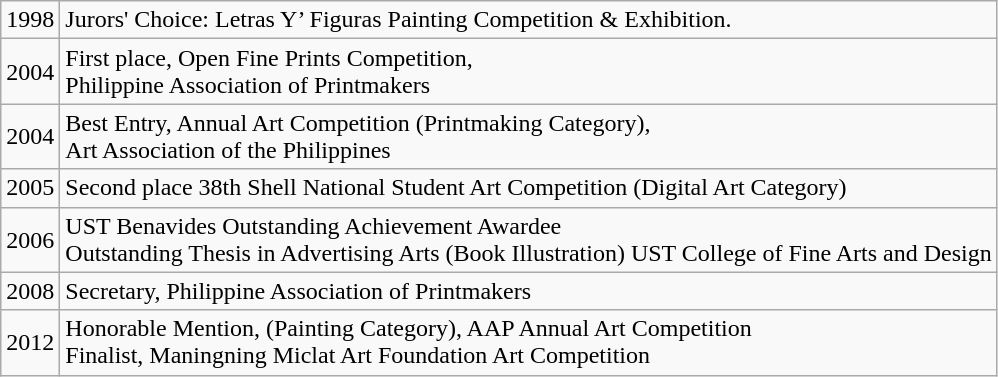<table class="wikitable">
<tr>
<td>1998</td>
<td>Jurors' Choice: Letras Y’ Figuras Painting Competition & Exhibition.</td>
</tr>
<tr>
<td>2004</td>
<td>First place, Open Fine Prints Competition,<br>Philippine Association of Printmakers</td>
</tr>
<tr>
<td>2004</td>
<td>Best Entry, Annual Art Competition (Printmaking Category),<br>Art Association of the Philippines</td>
</tr>
<tr>
<td>2005</td>
<td>Second place 38th Shell National Student Art Competition (Digital Art Category)</td>
</tr>
<tr>
<td>2006</td>
<td>UST Benavides Outstanding Achievement Awardee<br>Outstanding Thesis in Advertising Arts (Book Illustration)
UST College of Fine Arts and Design</td>
</tr>
<tr>
<td>2008</td>
<td>Secretary, Philippine Association of Printmakers</td>
</tr>
<tr>
<td>2012</td>
<td>Honorable Mention, (Painting Category), AAP Annual Art Competition<br>Finalist, Maningning Miclat Art Foundation Art Competition</td>
</tr>
</table>
